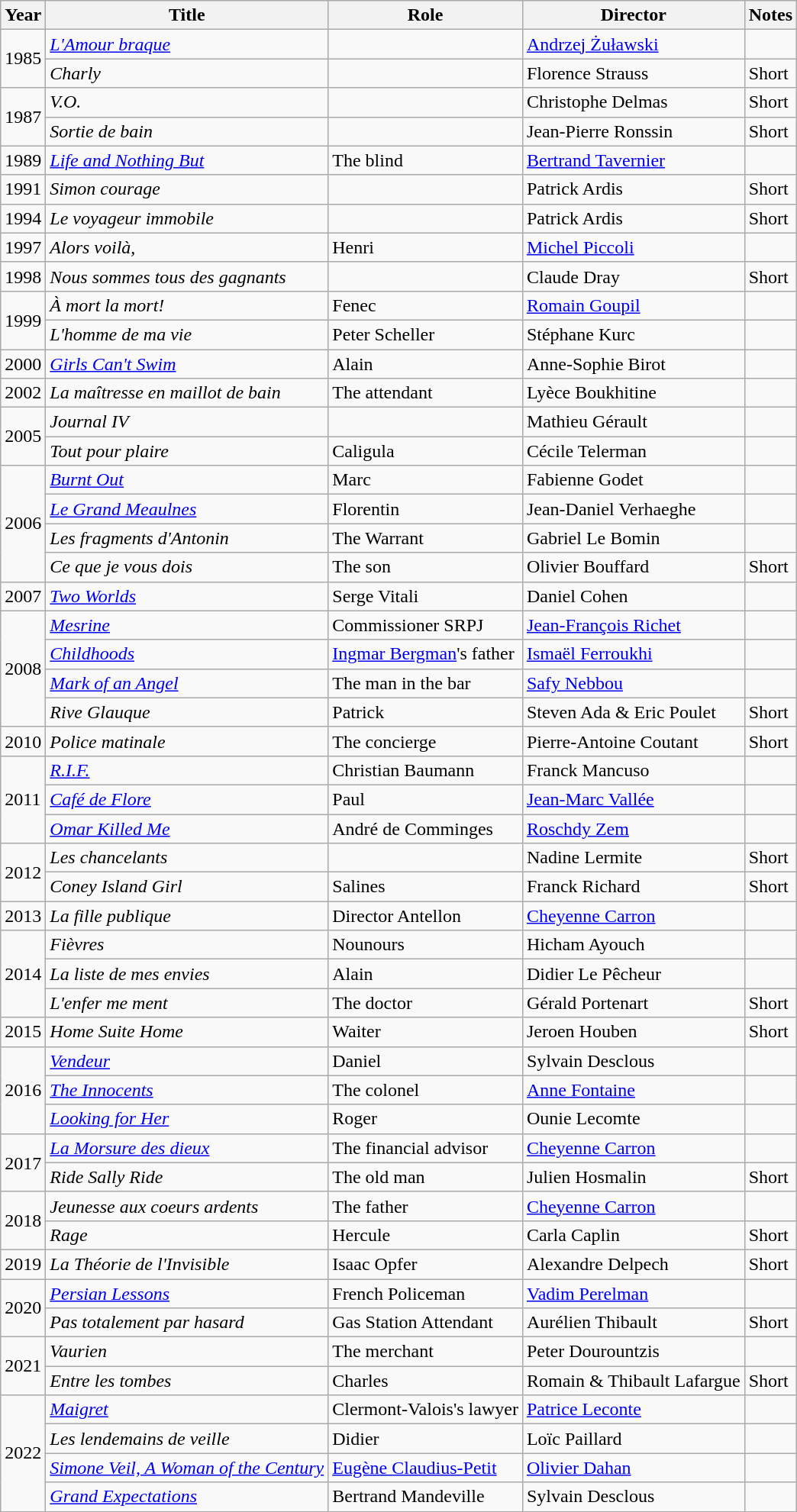<table class="wikitable sortable">
<tr>
<th>Year</th>
<th>Title</th>
<th>Role</th>
<th>Director</th>
<th class="unsortable">Notes</th>
</tr>
<tr>
<td rowspan=2>1985</td>
<td><em><a href='#'>L'Amour braque</a></em></td>
<td></td>
<td><a href='#'>Andrzej Żuławski</a></td>
<td></td>
</tr>
<tr>
<td><em>Charly</em></td>
<td></td>
<td>Florence Strauss</td>
<td>Short</td>
</tr>
<tr>
<td rowspan=2>1987</td>
<td><em>V.O.</em></td>
<td></td>
<td>Christophe Delmas</td>
<td>Short</td>
</tr>
<tr>
<td><em>Sortie de bain</em></td>
<td></td>
<td>Jean-Pierre Ronssin</td>
<td>Short</td>
</tr>
<tr>
<td>1989</td>
<td><em><a href='#'>Life and Nothing But</a></em></td>
<td>The blind</td>
<td><a href='#'>Bertrand Tavernier</a></td>
<td></td>
</tr>
<tr>
<td>1991</td>
<td><em>Simon courage</em></td>
<td></td>
<td>Patrick Ardis</td>
<td>Short</td>
</tr>
<tr>
<td>1994</td>
<td><em>Le voyageur immobile</em></td>
<td></td>
<td>Patrick Ardis</td>
<td>Short</td>
</tr>
<tr>
<td>1997</td>
<td><em>Alors voilà,</em></td>
<td>Henri</td>
<td><a href='#'>Michel Piccoli</a></td>
<td></td>
</tr>
<tr>
<td>1998</td>
<td><em>Nous sommes tous des gagnants</em></td>
<td></td>
<td>Claude Dray</td>
<td>Short</td>
</tr>
<tr>
<td rowspan=2>1999</td>
<td><em>À mort la mort!</em></td>
<td>Fenec</td>
<td><a href='#'>Romain Goupil</a></td>
<td></td>
</tr>
<tr>
<td><em>L'homme de ma vie</em></td>
<td>Peter Scheller</td>
<td>Stéphane Kurc</td>
<td></td>
</tr>
<tr>
<td>2000</td>
<td><em><a href='#'>Girls Can't Swim</a></em></td>
<td>Alain</td>
<td>Anne-Sophie Birot</td>
<td></td>
</tr>
<tr>
<td>2002</td>
<td><em>La maîtresse en maillot de bain</em></td>
<td>The attendant</td>
<td>Lyèce Boukhitine</td>
<td></td>
</tr>
<tr>
<td rowspan=2>2005</td>
<td><em>Journal IV</em></td>
<td></td>
<td>Mathieu Gérault</td>
<td></td>
</tr>
<tr>
<td><em>Tout pour plaire</em></td>
<td>Caligula</td>
<td>Cécile Telerman</td>
<td></td>
</tr>
<tr>
<td rowspan=4>2006</td>
<td><em><a href='#'>Burnt Out</a></em></td>
<td>Marc</td>
<td>Fabienne Godet</td>
<td></td>
</tr>
<tr>
<td><em><a href='#'>Le Grand Meaulnes</a></em></td>
<td>Florentin</td>
<td>Jean-Daniel Verhaeghe</td>
<td></td>
</tr>
<tr>
<td><em>Les fragments d'Antonin</em></td>
<td>The Warrant</td>
<td>Gabriel Le Bomin</td>
<td></td>
</tr>
<tr>
<td><em>Ce que je vous dois</em></td>
<td>The son</td>
<td>Olivier Bouffard</td>
<td>Short</td>
</tr>
<tr>
<td>2007</td>
<td><em><a href='#'>Two Worlds</a></em></td>
<td>Serge Vitali</td>
<td>Daniel Cohen</td>
<td></td>
</tr>
<tr>
<td rowspan=4>2008</td>
<td><em><a href='#'>Mesrine</a></em></td>
<td>Commissioner SRPJ</td>
<td><a href='#'>Jean-François Richet</a></td>
<td></td>
</tr>
<tr>
<td><em><a href='#'>Childhoods</a></em></td>
<td><a href='#'>Ingmar Bergman</a>'s father</td>
<td><a href='#'>Ismaël Ferroukhi</a></td>
<td></td>
</tr>
<tr>
<td><em><a href='#'>Mark of an Angel</a></em></td>
<td>The man in the bar</td>
<td><a href='#'>Safy Nebbou</a></td>
<td></td>
</tr>
<tr>
<td><em>Rive Glauque</em></td>
<td>Patrick</td>
<td>Steven Ada & Eric Poulet</td>
<td>Short</td>
</tr>
<tr>
<td>2010</td>
<td><em>Police matinale</em></td>
<td>The concierge</td>
<td>Pierre-Antoine Coutant</td>
<td>Short</td>
</tr>
<tr>
<td rowspan=3>2011</td>
<td><em><a href='#'>R.I.F.</a></em></td>
<td>Christian Baumann</td>
<td>Franck Mancuso</td>
<td></td>
</tr>
<tr>
<td><em><a href='#'>Café de Flore</a></em></td>
<td>Paul</td>
<td><a href='#'>Jean-Marc Vallée</a></td>
<td></td>
</tr>
<tr>
<td><em><a href='#'>Omar Killed Me</a></em></td>
<td>André de Comminges</td>
<td><a href='#'>Roschdy Zem</a></td>
<td></td>
</tr>
<tr>
<td rowspan=2>2012</td>
<td><em>Les chancelants</em></td>
<td></td>
<td>Nadine Lermite</td>
<td>Short</td>
</tr>
<tr>
<td><em>Coney Island Girl</em></td>
<td>Salines</td>
<td>Franck Richard</td>
<td>Short</td>
</tr>
<tr>
<td>2013</td>
<td><em>La fille publique</em></td>
<td>Director Antellon</td>
<td><a href='#'>Cheyenne Carron</a></td>
<td></td>
</tr>
<tr>
<td rowspan=3>2014</td>
<td><em>Fièvres</em></td>
<td>Nounours</td>
<td>Hicham Ayouch</td>
<td></td>
</tr>
<tr>
<td><em>La liste de mes envies</em></td>
<td>Alain</td>
<td>Didier Le Pêcheur</td>
<td></td>
</tr>
<tr>
<td><em>L'enfer me ment</em></td>
<td>The doctor</td>
<td>Gérald Portenart</td>
<td>Short</td>
</tr>
<tr>
<td>2015</td>
<td><em>Home Suite Home</em></td>
<td>Waiter</td>
<td>Jeroen Houben</td>
<td>Short</td>
</tr>
<tr>
<td rowspan=3>2016</td>
<td><em><a href='#'>Vendeur</a></em></td>
<td>Daniel</td>
<td>Sylvain Desclous</td>
<td></td>
</tr>
<tr>
<td><em><a href='#'>The Innocents</a></em></td>
<td>The colonel</td>
<td><a href='#'>Anne Fontaine</a></td>
<td></td>
</tr>
<tr>
<td><em><a href='#'>Looking for Her</a></em></td>
<td>Roger</td>
<td>Ounie Lecomte</td>
<td></td>
</tr>
<tr>
<td rowspan=2>2017</td>
<td><em><a href='#'>La Morsure des dieux</a></em></td>
<td>The financial advisor</td>
<td><a href='#'>Cheyenne Carron</a></td>
<td></td>
</tr>
<tr>
<td><em>Ride Sally Ride</em></td>
<td>The old man</td>
<td>Julien Hosmalin</td>
<td>Short</td>
</tr>
<tr>
<td rowspan=2>2018</td>
<td><em>Jeunesse aux coeurs ardents</em></td>
<td>The father</td>
<td><a href='#'>Cheyenne Carron</a></td>
<td></td>
</tr>
<tr>
<td><em>Rage</em></td>
<td>Hercule</td>
<td>Carla Caplin</td>
<td>Short</td>
</tr>
<tr>
<td>2019</td>
<td><em>La Théorie de l'Invisible</em></td>
<td>Isaac Opfer</td>
<td>Alexandre Delpech</td>
<td>Short</td>
</tr>
<tr>
<td rowspan=2>2020</td>
<td><em><a href='#'>Persian Lessons</a></em></td>
<td>French Policeman</td>
<td><a href='#'>Vadim Perelman</a></td>
<td></td>
</tr>
<tr>
<td><em>Pas totalement par hasard</em></td>
<td>Gas Station Attendant</td>
<td>Aurélien Thibault</td>
<td>Short</td>
</tr>
<tr>
<td rowspan=2>2021</td>
<td><em>Vaurien</em></td>
<td>The merchant</td>
<td>Peter Dourountzis</td>
<td></td>
</tr>
<tr>
<td><em>Entre les tombes</em></td>
<td>Charles</td>
<td>Romain & Thibault Lafargue</td>
<td>Short</td>
</tr>
<tr>
<td rowspan="4">2022</td>
<td><em><a href='#'>Maigret</a></em></td>
<td>Clermont-Valois's lawyer</td>
<td><a href='#'>Patrice Leconte</a></td>
<td></td>
</tr>
<tr>
<td><em>Les lendemains de veille</em></td>
<td>Didier</td>
<td>Loïc Paillard</td>
<td></td>
</tr>
<tr>
<td><em><a href='#'>Simone Veil, A Woman of the Century</a></em></td>
<td><a href='#'>Eugène Claudius-Petit</a></td>
<td><a href='#'>Olivier Dahan</a></td>
<td></td>
</tr>
<tr>
<td><em><a href='#'>Grand Expectations</a></em></td>
<td>Bertrand Mandeville</td>
<td>Sylvain Desclous</td>
<td></td>
</tr>
</table>
